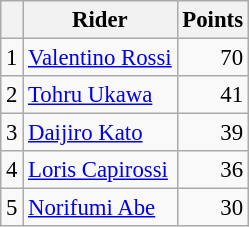<table class="wikitable" style="font-size: 95%;">
<tr>
<th></th>
<th>Rider</th>
<th>Points</th>
</tr>
<tr>
<td align=center>1</td>
<td> <a href='#'>Valentino Rossi</a></td>
<td align=right>70</td>
</tr>
<tr>
<td align=center>2</td>
<td> <a href='#'>Tohru Ukawa</a></td>
<td align=right>41</td>
</tr>
<tr>
<td align=center>3</td>
<td> <a href='#'>Daijiro Kato</a></td>
<td align=right>39</td>
</tr>
<tr>
<td align=center>4</td>
<td> <a href='#'>Loris Capirossi</a></td>
<td align=right>36</td>
</tr>
<tr>
<td align=center>5</td>
<td> <a href='#'>Norifumi Abe</a></td>
<td align=right>30</td>
</tr>
</table>
